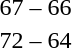<table style="text-align:center;">
<tr>
<th width=200></th>
<th width=100></th>
<th width=200></th>
<th></th>
</tr>
<tr>
<td align=right><strong></strong></td>
<td>67 – 66</td>
<td align=left></td>
</tr>
<tr>
<td align=right><strong></strong></td>
<td>72 – 64</td>
<td align=left></td>
</tr>
</table>
